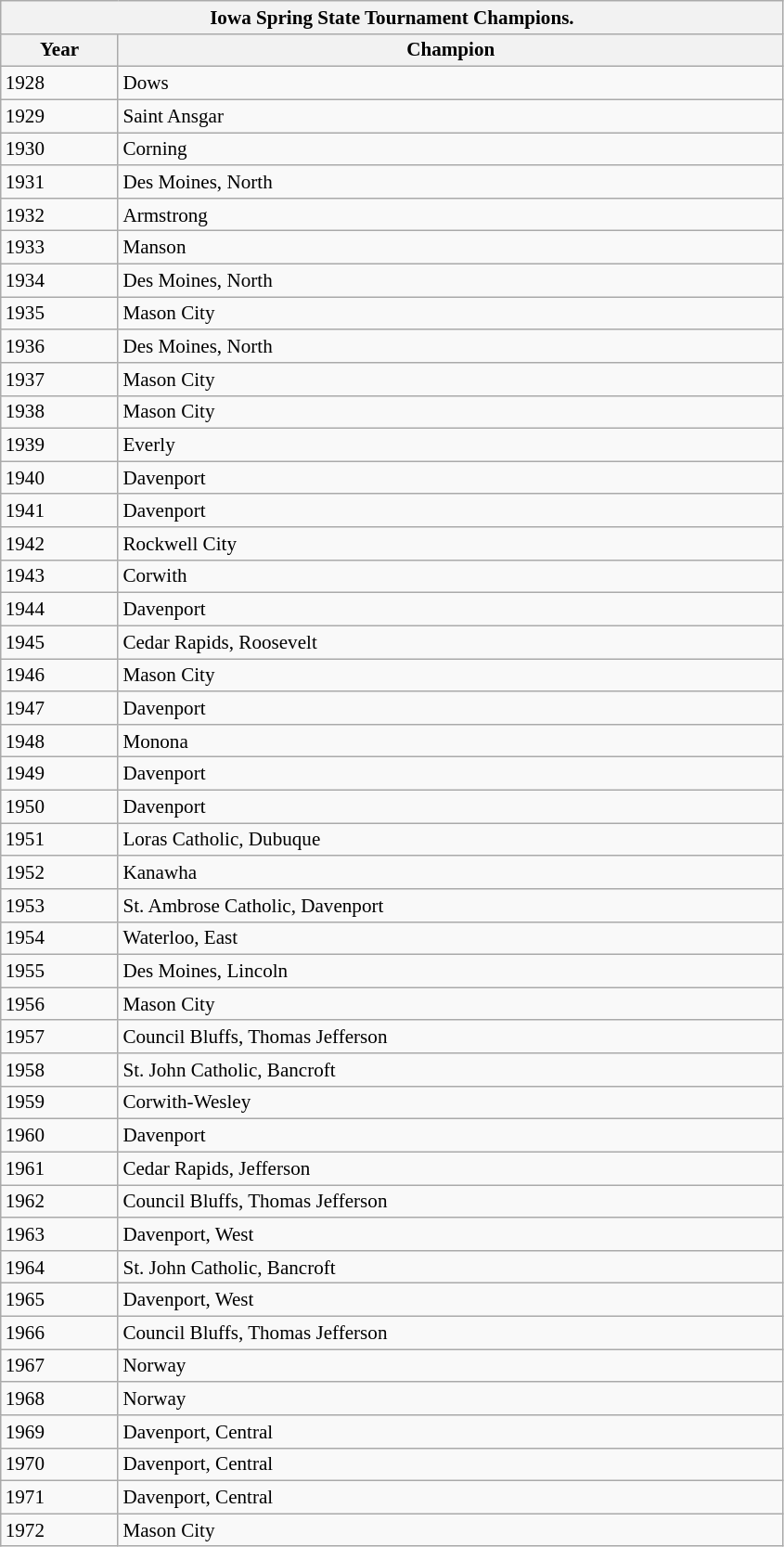<table class="wikitable collapsible collapsed" style="font-size:88%; min-width:40em">
<tr>
<th colspan=2>Iowa Spring State Tournament Champions.</th>
</tr>
<tr>
<th>Year</th>
<th>Champion</th>
</tr>
<tr>
<td>1928</td>
<td>Dows</td>
</tr>
<tr>
<td>1929</td>
<td>Saint Ansgar</td>
</tr>
<tr>
<td>1930</td>
<td>Corning</td>
</tr>
<tr>
<td>1931</td>
<td>Des Moines, North</td>
</tr>
<tr>
<td>1932</td>
<td>Armstrong</td>
</tr>
<tr>
<td>1933</td>
<td>Manson</td>
</tr>
<tr>
<td>1934</td>
<td>Des Moines, North</td>
</tr>
<tr>
<td>1935</td>
<td>Mason City</td>
</tr>
<tr>
<td>1936</td>
<td>Des Moines, North</td>
</tr>
<tr>
<td>1937</td>
<td>Mason City</td>
</tr>
<tr>
<td>1938</td>
<td>Mason City</td>
</tr>
<tr>
<td>1939</td>
<td>Everly</td>
</tr>
<tr>
<td>1940</td>
<td>Davenport</td>
</tr>
<tr>
<td>1941</td>
<td>Davenport</td>
</tr>
<tr>
<td>1942</td>
<td>Rockwell City</td>
</tr>
<tr>
<td>1943</td>
<td>Corwith</td>
</tr>
<tr>
<td>1944</td>
<td>Davenport</td>
</tr>
<tr>
<td>1945</td>
<td>Cedar Rapids, Roosevelt</td>
</tr>
<tr>
<td>1946</td>
<td>Mason City</td>
</tr>
<tr>
<td>1947</td>
<td>Davenport</td>
</tr>
<tr>
<td>1948</td>
<td>Monona</td>
</tr>
<tr>
<td>1949</td>
<td>Davenport</td>
</tr>
<tr>
<td>1950</td>
<td>Davenport</td>
</tr>
<tr>
<td>1951</td>
<td>Loras Catholic, Dubuque</td>
</tr>
<tr>
<td>1952</td>
<td>Kanawha</td>
</tr>
<tr>
<td>1953</td>
<td>St. Ambrose Catholic, Davenport</td>
</tr>
<tr>
<td>1954</td>
<td>Waterloo, East</td>
</tr>
<tr>
<td>1955</td>
<td>Des Moines, Lincoln</td>
</tr>
<tr>
<td>1956</td>
<td>Mason City</td>
</tr>
<tr>
<td>1957</td>
<td>Council Bluffs, Thomas Jefferson</td>
</tr>
<tr>
<td>1958</td>
<td>St. John Catholic, Bancroft</td>
</tr>
<tr>
<td>1959</td>
<td>Corwith-Wesley</td>
</tr>
<tr>
<td>1960</td>
<td>Davenport</td>
</tr>
<tr>
<td>1961</td>
<td>Cedar Rapids, Jefferson</td>
</tr>
<tr>
<td>1962</td>
<td>Council Bluffs, Thomas Jefferson</td>
</tr>
<tr>
<td>1963</td>
<td>Davenport, West</td>
</tr>
<tr>
<td>1964</td>
<td>St. John Catholic, Bancroft</td>
</tr>
<tr>
<td>1965</td>
<td>Davenport, West</td>
</tr>
<tr>
<td>1966</td>
<td>Council Bluffs, Thomas Jefferson</td>
</tr>
<tr>
<td>1967</td>
<td>Norway</td>
</tr>
<tr>
<td>1968</td>
<td>Norway</td>
</tr>
<tr>
<td>1969</td>
<td>Davenport, Central</td>
</tr>
<tr>
<td>1970</td>
<td>Davenport, Central</td>
</tr>
<tr>
<td>1971</td>
<td>Davenport, Central</td>
</tr>
<tr>
<td>1972</td>
<td>Mason City</td>
</tr>
</table>
